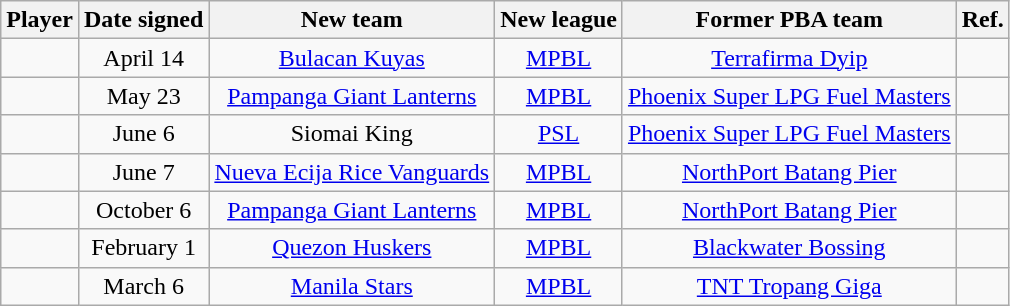<table class="wikitable sortable" style="text-align:center">
<tr>
<th>Player</th>
<th class=unsortable>Date signed</th>
<th>New team</th>
<th>New league</th>
<th>Former PBA team</th>
<th class="unsortable">Ref.</th>
</tr>
<tr>
<td align=left></td>
<td>April 14</td>
<td><a href='#'>Bulacan Kuyas</a></td>
<td><a href='#'>MPBL</a></td>
<td><a href='#'>Terrafirma Dyip</a></td>
<td></td>
</tr>
<tr>
<td align=left></td>
<td>May 23</td>
<td><a href='#'>Pampanga Giant Lanterns</a></td>
<td><a href='#'>MPBL</a></td>
<td><a href='#'>Phoenix Super LPG Fuel Masters</a></td>
<td></td>
</tr>
<tr>
<td align=left></td>
<td>June 6</td>
<td>Siomai King</td>
<td><a href='#'>PSL</a></td>
<td><a href='#'>Phoenix Super LPG Fuel Masters</a></td>
<td></td>
</tr>
<tr>
<td align=left></td>
<td>June 7</td>
<td><a href='#'>Nueva Ecija Rice Vanguards</a></td>
<td><a href='#'>MPBL</a></td>
<td><a href='#'>NorthPort Batang Pier</a></td>
<td></td>
</tr>
<tr>
<td align=left></td>
<td>October 6</td>
<td><a href='#'>Pampanga Giant Lanterns</a></td>
<td><a href='#'>MPBL</a></td>
<td><a href='#'>NorthPort Batang Pier</a></td>
<td></td>
</tr>
<tr>
<td align=left></td>
<td>February 1</td>
<td><a href='#'>Quezon Huskers</a></td>
<td><a href='#'>MPBL</a></td>
<td><a href='#'>Blackwater Bossing</a></td>
<td></td>
</tr>
<tr>
<td align=left></td>
<td>March 6</td>
<td><a href='#'>Manila Stars</a></td>
<td><a href='#'>MPBL</a></td>
<td><a href='#'>TNT Tropang Giga</a></td>
<td></td>
</tr>
</table>
